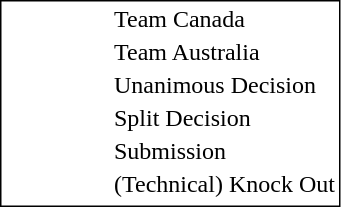<table style="border:1px solid black;" align=left>
<tr>
<td></td>
<td> </td>
<td>Team Canada</td>
</tr>
<tr>
<td></td>
<td> </td>
<td>Team Australia</td>
</tr>
<tr>
<td style="width:60px;"></td>
<td> </td>
<td>Unanimous Decision</td>
</tr>
<tr>
<td style="width:60px;"></td>
<td> </td>
<td>Split Decision</td>
</tr>
<tr>
<td style="width:60px;"></td>
<td> </td>
<td>Submission</td>
</tr>
<tr>
<td style="width:60px;"></td>
<td> </td>
<td>(Technical) Knock Out</td>
</tr>
<tr>
</tr>
</table>
